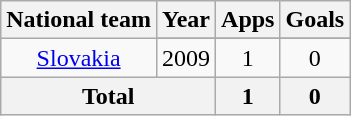<table class="wikitable" style="text-align:center">
<tr>
<th>National team</th>
<th>Year</th>
<th>Apps</th>
<th>Goals</th>
</tr>
<tr>
<td rowspan=2><a href='#'>Slovakia</a></td>
</tr>
<tr>
<td>2009</td>
<td>1</td>
<td>0</td>
</tr>
<tr>
<th colspan="2">Total</th>
<th>1</th>
<th>0</th>
</tr>
</table>
